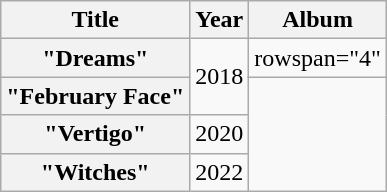<table class="wikitable plainrowheaders" style="text-align:center">
<tr>
<th scope="col">Title</th>
<th scope="col">Year</th>
<th scope="col">Album</th>
</tr>
<tr>
<th scope="row">"Dreams"</th>
<td rowspan="2">2018</td>
<td>rowspan="4" </td>
</tr>
<tr>
<th scope="row">"February Face"</th>
</tr>
<tr>
<th scope="row">"Vertigo"</th>
<td>2020</td>
</tr>
<tr>
<th scope="row">"Witches"</th>
<td>2022</td>
</tr>
</table>
